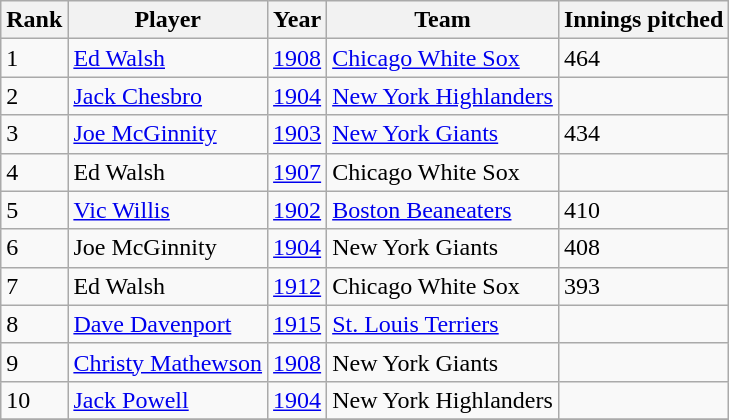<table class="wikitable">
<tr>
<th>Rank</th>
<th>Player</th>
<th>Year</th>
<th>Team</th>
<th>Innings pitched</th>
</tr>
<tr>
<td>1</td>
<td><a href='#'>Ed Walsh</a></td>
<td><a href='#'>1908</a></td>
<td><a href='#'>Chicago White Sox</a></td>
<td>464</td>
</tr>
<tr>
<td>2</td>
<td><a href='#'>Jack Chesbro</a></td>
<td><a href='#'>1904</a></td>
<td><a href='#'>New York Highlanders</a></td>
<td></td>
</tr>
<tr>
<td>3</td>
<td><a href='#'>Joe McGinnity</a></td>
<td><a href='#'>1903</a></td>
<td><a href='#'>New York Giants</a></td>
<td>434</td>
</tr>
<tr>
<td>4</td>
<td>Ed Walsh</td>
<td><a href='#'>1907</a></td>
<td>Chicago White Sox</td>
<td></td>
</tr>
<tr>
<td>5</td>
<td><a href='#'>Vic Willis</a></td>
<td><a href='#'>1902</a></td>
<td><a href='#'>Boston Beaneaters</a></td>
<td>410</td>
</tr>
<tr>
<td>6</td>
<td>Joe McGinnity</td>
<td><a href='#'>1904</a></td>
<td>New York Giants</td>
<td>408</td>
</tr>
<tr>
<td>7</td>
<td>Ed Walsh</td>
<td><a href='#'>1912</a></td>
<td>Chicago White Sox</td>
<td>393</td>
</tr>
<tr>
<td>8</td>
<td><a href='#'>Dave Davenport</a></td>
<td><a href='#'>1915</a></td>
<td><a href='#'>St. Louis Terriers</a></td>
<td></td>
</tr>
<tr>
<td>9</td>
<td><a href='#'>Christy Mathewson</a></td>
<td><a href='#'>1908</a></td>
<td>New York Giants</td>
<td></td>
</tr>
<tr>
<td>10</td>
<td><a href='#'>Jack Powell</a></td>
<td><a href='#'>1904</a></td>
<td>New York Highlanders</td>
<td></td>
</tr>
<tr>
</tr>
</table>
